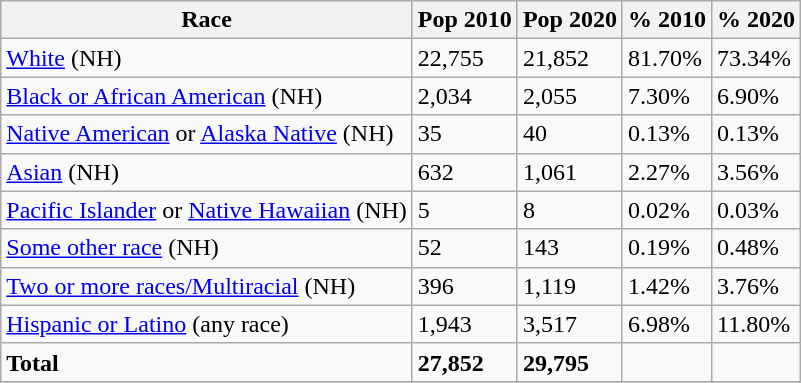<table class="wikitable">
<tr>
<th>Race</th>
<th>Pop 2010</th>
<th>Pop 2020</th>
<th>% 2010</th>
<th>% 2020</th>
</tr>
<tr>
<td><a href='#'>White</a> (NH)</td>
<td>22,755</td>
<td>21,852</td>
<td>81.70%</td>
<td>73.34%</td>
</tr>
<tr>
<td><a href='#'>Black or African American</a> (NH)</td>
<td>2,034</td>
<td>2,055</td>
<td>7.30%</td>
<td>6.90%</td>
</tr>
<tr>
<td><a href='#'>Native American</a> or <a href='#'>Alaska Native</a> (NH)</td>
<td>35</td>
<td>40</td>
<td>0.13%</td>
<td>0.13%</td>
</tr>
<tr>
<td><a href='#'>Asian</a> (NH)</td>
<td>632</td>
<td>1,061</td>
<td>2.27%</td>
<td>3.56%</td>
</tr>
<tr>
<td><a href='#'>Pacific Islander</a> or <a href='#'>Native Hawaiian</a> (NH)</td>
<td>5</td>
<td>8</td>
<td>0.02%</td>
<td>0.03%</td>
</tr>
<tr>
<td><a href='#'>Some other race</a> (NH)</td>
<td>52</td>
<td>143</td>
<td>0.19%</td>
<td>0.48%</td>
</tr>
<tr>
<td><a href='#'>Two or more races/Multiracial</a> (NH)</td>
<td>396</td>
<td>1,119</td>
<td>1.42%</td>
<td>3.76%</td>
</tr>
<tr>
<td><a href='#'>Hispanic or Latino</a> (any race)</td>
<td>1,943</td>
<td>3,517</td>
<td>6.98%</td>
<td>11.80%</td>
</tr>
<tr>
<td><strong>Total</strong></td>
<td><strong>27,852</strong></td>
<td><strong>29,795</strong></td>
<td></td>
<td></td>
</tr>
<tr>
</tr>
</table>
